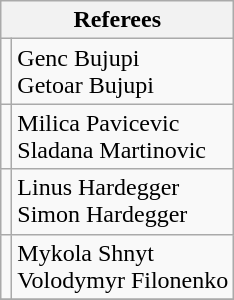<table class="wikitable" style="display: inline-table;">
<tr>
<th colspan="2">Referees</th>
</tr>
<tr>
<td></td>
<td>Genc Bujupi<br>Getoar Bujupi</td>
</tr>
<tr>
<td></td>
<td>Milica Pavicevic<br>Sladana Martinovic</td>
</tr>
<tr>
<td></td>
<td>Linus Hardegger<br>Simon Hardegger</td>
</tr>
<tr>
<td></td>
<td>Mykola Shnyt<br>Volodymyr Filonenko</td>
</tr>
<tr>
</tr>
</table>
